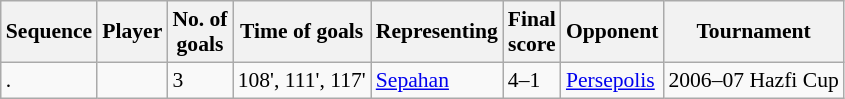<table class="wikitable sortable" style="font-size:90%;">
<tr>
<th>Sequence<br></th>
<th>Player</th>
<th>No. of<br>goals</th>
<th>Time of goals</th>
<th>Representing</th>
<th>Final<br>score</th>
<th>Opponent</th>
<th>Tournament</th>
</tr>
<tr>
<td>.</td>
<td> </td>
<td>3</td>
<td>108', 111', 117'</td>
<td><a href='#'>Sepahan</a></td>
<td>4–1</td>
<td><a href='#'>Persepolis</a></td>
<td>2006–07 Hazfi Cup</td>
</tr>
</table>
